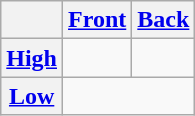<table class="wikitable" style="text-align:center">
<tr>
<th></th>
<th><a href='#'>Front</a></th>
<th><a href='#'>Back</a></th>
</tr>
<tr>
<th><a href='#'>High</a></th>
<td>  </td>
<td>  </td>
</tr>
<tr>
<th><a href='#'>Low</a></th>
<td colspan=2>  </td>
</tr>
</table>
